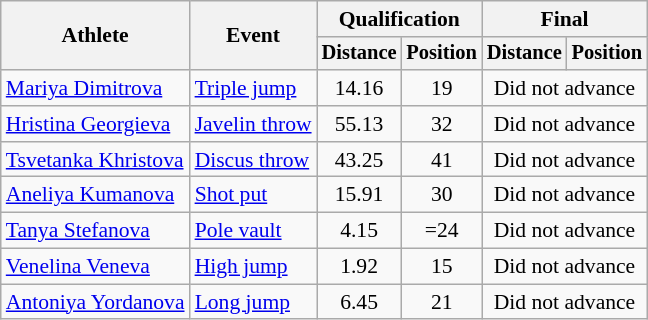<table class=wikitable style="font-size:90%">
<tr>
<th rowspan="2">Athlete</th>
<th rowspan="2">Event</th>
<th colspan="2">Qualification</th>
<th colspan="2">Final</th>
</tr>
<tr style="font-size:95%">
<th>Distance</th>
<th>Position</th>
<th>Distance</th>
<th>Position</th>
</tr>
<tr align=center>
<td align=left><a href='#'>Mariya Dimitrova</a></td>
<td align=left><a href='#'>Triple jump</a></td>
<td>14.16</td>
<td>19</td>
<td colspan=2>Did not advance</td>
</tr>
<tr align=center>
<td align=left><a href='#'>Hristina Georgieva</a></td>
<td align=left><a href='#'>Javelin throw</a></td>
<td>55.13</td>
<td>32</td>
<td colspan=2>Did not advance</td>
</tr>
<tr align=center>
<td align=left><a href='#'>Tsvetanka Khristova</a></td>
<td align=left><a href='#'>Discus throw</a></td>
<td>43.25</td>
<td>41</td>
<td colspan=2>Did not advance</td>
</tr>
<tr align=center>
<td align=left><a href='#'>Aneliya Kumanova</a></td>
<td align=left><a href='#'>Shot put</a></td>
<td>15.91</td>
<td>30</td>
<td colspan=2>Did not advance</td>
</tr>
<tr align=center>
<td align=left><a href='#'>Tanya Stefanova</a></td>
<td align=left><a href='#'>Pole vault</a></td>
<td>4.15</td>
<td>=24</td>
<td colspan=2>Did not advance</td>
</tr>
<tr align=center>
<td align=left><a href='#'>Venelina Veneva</a></td>
<td align=left><a href='#'>High jump</a></td>
<td>1.92</td>
<td>15</td>
<td colspan=2>Did not advance</td>
</tr>
<tr align=center>
<td align=left><a href='#'>Antoniya Yordanova</a></td>
<td align=left><a href='#'>Long jump</a></td>
<td>6.45</td>
<td>21</td>
<td colspan=2>Did not advance</td>
</tr>
</table>
